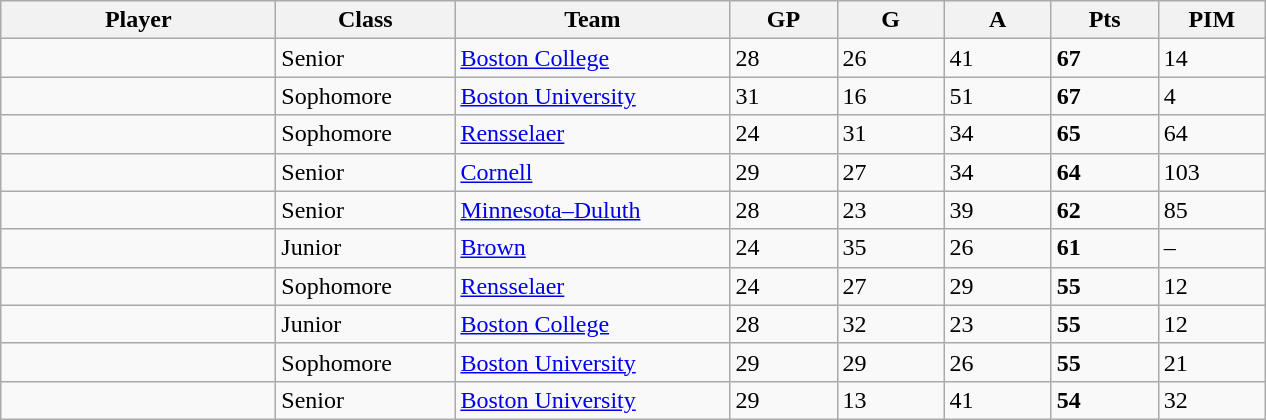<table class="wikitable sortable">
<tr>
<th style="width: 11em;">Player</th>
<th style="width: 7em;">Class</th>
<th style="width: 11em;">Team</th>
<th style="width: 4em;">GP</th>
<th style="width: 4em;">G</th>
<th style="width: 4em;">A</th>
<th style="width: 4em;">Pts</th>
<th style="width: 4em;">PIM</th>
</tr>
<tr>
<td></td>
<td>Senior</td>
<td><a href='#'>Boston College</a></td>
<td>28</td>
<td>26</td>
<td>41</td>
<td><strong>67</strong></td>
<td>14</td>
</tr>
<tr>
<td></td>
<td>Sophomore</td>
<td><a href='#'>Boston University</a></td>
<td>31</td>
<td>16</td>
<td>51</td>
<td><strong>67</strong></td>
<td>4</td>
</tr>
<tr>
<td></td>
<td>Sophomore</td>
<td><a href='#'>Rensselaer</a></td>
<td>24</td>
<td>31</td>
<td>34</td>
<td><strong>65</strong></td>
<td>64</td>
</tr>
<tr>
<td></td>
<td>Senior</td>
<td><a href='#'>Cornell</a></td>
<td>29</td>
<td>27</td>
<td>34</td>
<td><strong>64</strong></td>
<td>103</td>
</tr>
<tr>
<td></td>
<td>Senior</td>
<td><a href='#'>Minnesota–Duluth</a></td>
<td>28</td>
<td>23</td>
<td>39</td>
<td><strong>62</strong></td>
<td>85</td>
</tr>
<tr>
<td></td>
<td>Junior</td>
<td><a href='#'>Brown</a></td>
<td>24</td>
<td>35</td>
<td>26</td>
<td><strong>61</strong></td>
<td>–</td>
</tr>
<tr>
<td></td>
<td>Sophomore</td>
<td><a href='#'>Rensselaer</a></td>
<td>24</td>
<td>27</td>
<td>29</td>
<td><strong>55</strong></td>
<td>12</td>
</tr>
<tr>
<td></td>
<td>Junior</td>
<td><a href='#'>Boston College</a></td>
<td>28</td>
<td>32</td>
<td>23</td>
<td><strong>55</strong></td>
<td>12</td>
</tr>
<tr>
<td></td>
<td>Sophomore</td>
<td><a href='#'>Boston University</a></td>
<td>29</td>
<td>29</td>
<td>26</td>
<td><strong>55</strong></td>
<td>21</td>
</tr>
<tr>
<td></td>
<td>Senior</td>
<td><a href='#'>Boston University</a></td>
<td>29</td>
<td>13</td>
<td>41</td>
<td><strong>54</strong></td>
<td>32</td>
</tr>
</table>
